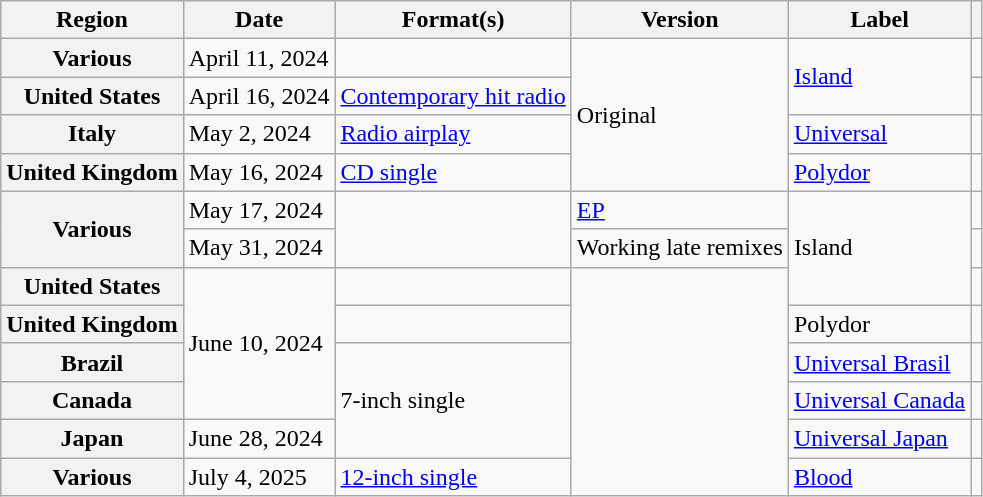<table class="wikitable plainrowheaders">
<tr>
<th scope="col">Region</th>
<th scope="col">Date</th>
<th scope="col">Format(s)</th>
<th scope="col">Version</th>
<th scope="col">Label</th>
<th scope="col"></th>
</tr>
<tr>
<th scope="row">Various</th>
<td>April 11, 2024</td>
<td></td>
<td rowspan="4">Original</td>
<td rowspan="2"><a href='#'>Island</a></td>
<td style="text-align:center;"></td>
</tr>
<tr>
<th scope="row">United States</th>
<td>April 16, 2024</td>
<td><a href='#'>Contemporary hit radio</a></td>
<td style="text-align:center;"></td>
</tr>
<tr>
<th scope="row">Italy</th>
<td>May 2, 2024</td>
<td><a href='#'>Radio airplay</a></td>
<td><a href='#'>Universal</a></td>
<td style="text-align:center;"></td>
</tr>
<tr>
<th scope="row">United Kingdom</th>
<td>May 16, 2024</td>
<td><a href='#'>CD single</a></td>
<td><a href='#'>Polydor</a></td>
<td style="text-align:center;"></td>
</tr>
<tr>
<th scope="row" rowspan="2">Various</th>
<td>May 17, 2024</td>
<td rowspan="2"></td>
<td><a href='#'>EP</a></td>
<td rowspan="3">Island</td>
<td style="text-align:center;"></td>
</tr>
<tr>
<td>May 31, 2024</td>
<td>Working late remixes</td>
<td style="text-align:center;"></td>
</tr>
<tr>
<th scope="row">United States</th>
<td scope="row" rowspan="4">June 10, 2024</td>
<td></td>
<td rowspan="6"></td>
<td style="text-align:center;"></td>
</tr>
<tr>
<th scope="row">United Kingdom</th>
<td></td>
<td>Polydor</td>
<td style="text-align:center;"></td>
</tr>
<tr>
<th scope="row">Brazil</th>
<td rowspan="3">7-inch single</td>
<td><a href='#'>Universal Brasil</a></td>
<td style="text-align:center;"></td>
</tr>
<tr>
<th scope="row">Canada</th>
<td><a href='#'>Universal Canada</a></td>
<td style="text-align:center;"></td>
</tr>
<tr>
<th scope="row">Japan</th>
<td>June 28, 2024</td>
<td><a href='#'>Universal Japan</a></td>
<td style="text-align:center;"></td>
</tr>
<tr>
<th scope="row">Various</th>
<td>July 4, 2025</td>
<td><a href='#'>12-inch single</a></td>
<td><a href='#'>Blood</a></td>
<td style="text-align:center;"></td>
</tr>
</table>
